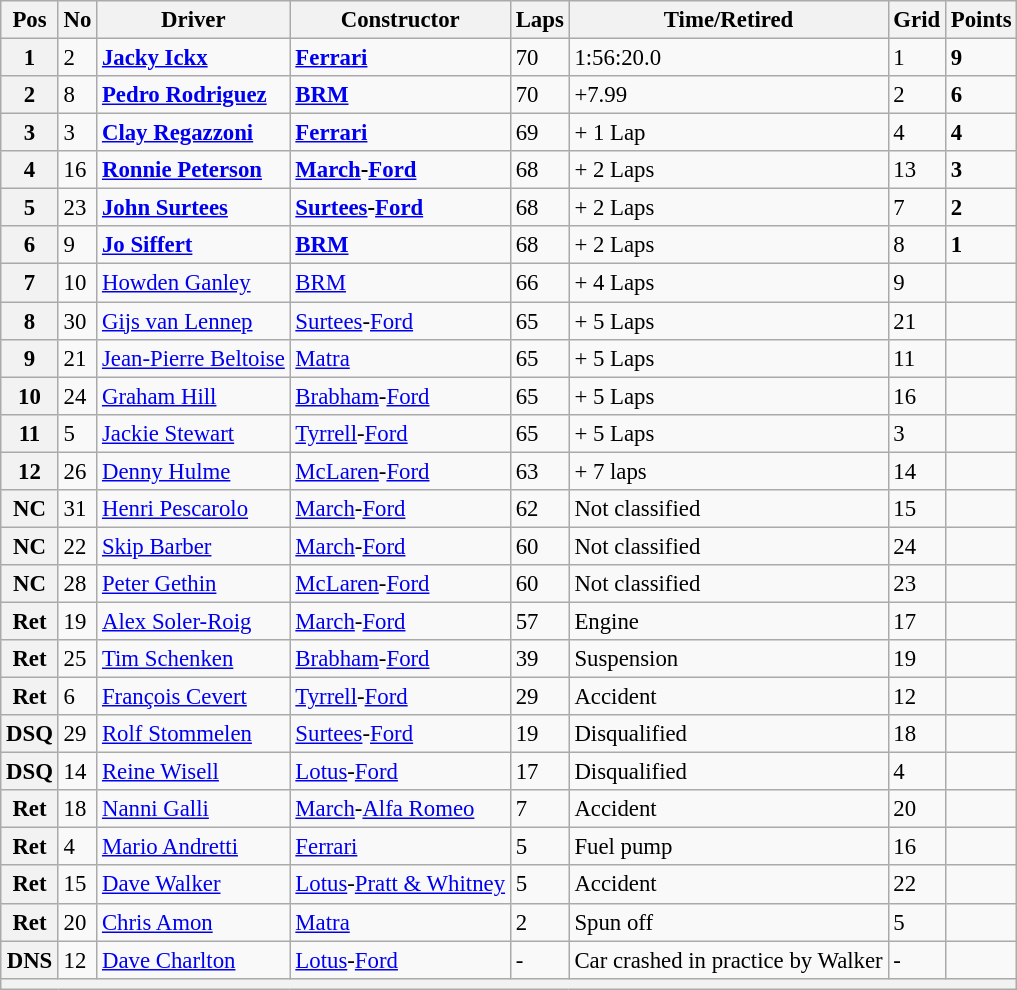<table class="wikitable" style="font-size: 95%;">
<tr>
<th>Pos</th>
<th>No</th>
<th>Driver</th>
<th>Constructor</th>
<th>Laps</th>
<th>Time/Retired</th>
<th>Grid</th>
<th>Points</th>
</tr>
<tr>
<th>1</th>
<td>2</td>
<td> <strong><a href='#'>Jacky Ickx</a></strong></td>
<td><strong><a href='#'>Ferrari</a></strong></td>
<td>70</td>
<td>1:56:20.0</td>
<td>1</td>
<td><strong>9</strong></td>
</tr>
<tr>
<th>2</th>
<td>8</td>
<td> <strong><a href='#'>Pedro Rodriguez</a></strong></td>
<td><strong><a href='#'>BRM</a></strong></td>
<td>70</td>
<td>+7.99</td>
<td>2</td>
<td><strong>6</strong></td>
</tr>
<tr>
<th>3</th>
<td>3</td>
<td> <strong><a href='#'>Clay Regazzoni</a></strong></td>
<td><strong><a href='#'>Ferrari</a></strong></td>
<td>69</td>
<td>+ 1 Lap</td>
<td>4</td>
<td><strong>4</strong></td>
</tr>
<tr>
<th>4</th>
<td>16</td>
<td> <strong><a href='#'>Ronnie Peterson</a></strong></td>
<td><strong><a href='#'>March</a>-<a href='#'>Ford</a></strong></td>
<td>68</td>
<td>+ 2 Laps</td>
<td>13</td>
<td><strong>3</strong></td>
</tr>
<tr>
<th>5</th>
<td>23</td>
<td> <strong><a href='#'>John Surtees</a></strong></td>
<td><strong><a href='#'>Surtees</a>-<a href='#'>Ford</a></strong></td>
<td>68</td>
<td>+ 2 Laps</td>
<td>7</td>
<td><strong>2</strong></td>
</tr>
<tr>
<th>6</th>
<td>9</td>
<td> <strong><a href='#'>Jo Siffert</a></strong></td>
<td><strong><a href='#'>BRM</a></strong></td>
<td>68</td>
<td>+ 2 Laps</td>
<td>8</td>
<td><strong>1</strong></td>
</tr>
<tr>
<th>7</th>
<td>10</td>
<td> <a href='#'>Howden Ganley</a></td>
<td><a href='#'>BRM</a></td>
<td>66</td>
<td>+ 4 Laps</td>
<td>9</td>
<td> </td>
</tr>
<tr>
<th>8</th>
<td>30</td>
<td> <a href='#'>Gijs van Lennep</a></td>
<td><a href='#'>Surtees</a>-<a href='#'>Ford</a></td>
<td>65</td>
<td>+ 5 Laps</td>
<td>21</td>
<td> </td>
</tr>
<tr>
<th>9</th>
<td>21</td>
<td> <a href='#'>Jean-Pierre Beltoise</a></td>
<td><a href='#'>Matra</a></td>
<td>65</td>
<td>+ 5 Laps</td>
<td>11</td>
<td> </td>
</tr>
<tr>
<th>10</th>
<td>24</td>
<td> <a href='#'>Graham Hill</a></td>
<td><a href='#'>Brabham</a>-<a href='#'>Ford</a></td>
<td>65</td>
<td>+ 5 Laps</td>
<td>16</td>
<td> </td>
</tr>
<tr>
<th>11</th>
<td>5</td>
<td> <a href='#'>Jackie Stewart</a></td>
<td><a href='#'>Tyrrell</a>-<a href='#'>Ford</a></td>
<td>65</td>
<td>+ 5 Laps</td>
<td>3</td>
<td> </td>
</tr>
<tr>
<th>12</th>
<td>26</td>
<td> <a href='#'>Denny Hulme</a></td>
<td><a href='#'>McLaren</a>-<a href='#'>Ford</a></td>
<td>63</td>
<td>+ 7 laps</td>
<td>14</td>
<td> </td>
</tr>
<tr>
<th>NC</th>
<td>31</td>
<td> <a href='#'>Henri Pescarolo</a></td>
<td><a href='#'>March</a>-<a href='#'>Ford</a></td>
<td>62</td>
<td>Not classified</td>
<td>15</td>
<td> </td>
</tr>
<tr>
<th>NC</th>
<td>22</td>
<td> <a href='#'>Skip Barber</a></td>
<td><a href='#'>March</a>-<a href='#'>Ford</a></td>
<td>60</td>
<td>Not classified</td>
<td>24</td>
<td> </td>
</tr>
<tr>
<th>NC</th>
<td>28</td>
<td> <a href='#'>Peter Gethin</a></td>
<td><a href='#'>McLaren</a>-<a href='#'>Ford</a></td>
<td>60</td>
<td>Not classified</td>
<td>23</td>
<td> </td>
</tr>
<tr>
<th>Ret</th>
<td>19</td>
<td> <a href='#'>Alex Soler-Roig</a></td>
<td><a href='#'>March</a>-<a href='#'>Ford</a></td>
<td>57</td>
<td>Engine</td>
<td>17</td>
<td> </td>
</tr>
<tr>
<th>Ret</th>
<td>25</td>
<td> <a href='#'>Tim Schenken</a></td>
<td><a href='#'>Brabham</a>-<a href='#'>Ford</a></td>
<td>39</td>
<td>Suspension</td>
<td>19</td>
<td> </td>
</tr>
<tr>
<th>Ret</th>
<td>6</td>
<td> <a href='#'>François Cevert</a></td>
<td><a href='#'>Tyrrell</a>-<a href='#'>Ford</a></td>
<td>29</td>
<td>Accident</td>
<td>12</td>
<td> </td>
</tr>
<tr>
<th>DSQ</th>
<td>29</td>
<td> <a href='#'>Rolf Stommelen</a></td>
<td><a href='#'>Surtees</a>-<a href='#'>Ford</a></td>
<td>19</td>
<td>Disqualified</td>
<td>18</td>
<td> </td>
</tr>
<tr>
<th>DSQ</th>
<td>14</td>
<td> <a href='#'>Reine Wisell</a></td>
<td><a href='#'>Lotus</a>-<a href='#'>Ford</a></td>
<td>17</td>
<td>Disqualified</td>
<td>4</td>
<td> </td>
</tr>
<tr>
<th>Ret</th>
<td>18</td>
<td> <a href='#'>Nanni Galli</a></td>
<td><a href='#'>March</a>-<a href='#'>Alfa Romeo</a></td>
<td>7</td>
<td>Accident</td>
<td>20</td>
<td> </td>
</tr>
<tr>
<th>Ret</th>
<td>4</td>
<td> <a href='#'>Mario Andretti</a></td>
<td><a href='#'>Ferrari</a></td>
<td>5</td>
<td>Fuel pump</td>
<td>16</td>
<td> </td>
</tr>
<tr>
<th>Ret</th>
<td>15</td>
<td> <a href='#'>Dave Walker</a></td>
<td><a href='#'>Lotus</a>-<a href='#'>Pratt & Whitney</a></td>
<td>5</td>
<td>Accident</td>
<td>22</td>
<td> </td>
</tr>
<tr>
<th>Ret</th>
<td>20</td>
<td> <a href='#'>Chris Amon</a></td>
<td><a href='#'>Matra</a></td>
<td>2</td>
<td>Spun off</td>
<td>5</td>
<td> </td>
</tr>
<tr>
<th>DNS</th>
<td>12</td>
<td> <a href='#'>Dave Charlton</a></td>
<td><a href='#'>Lotus</a>-<a href='#'>Ford</a></td>
<td>-</td>
<td>Car crashed in practice by Walker</td>
<td>-</td>
<td></td>
</tr>
<tr>
<th colspan="8"></th>
</tr>
</table>
